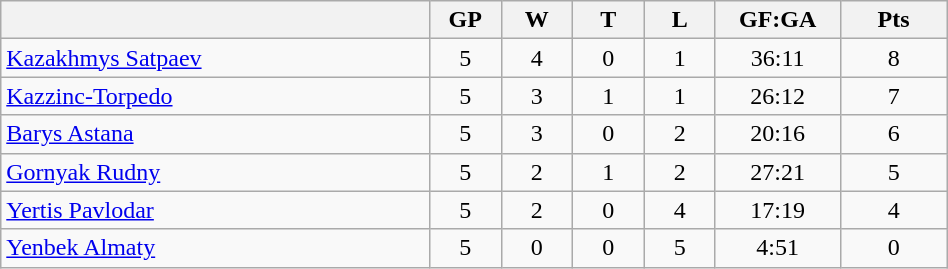<table class="wikitable" width="50%">
<tr>
<th width="30%" bgcolor="#e0e0e0"></th>
<th width="5%" bgcolor="#e0e0e0">GP</th>
<th width="5%" bgcolor="#e0e0e0">W</th>
<th width="5%" bgcolor="#e0e0e0">T</th>
<th width="5%" bgcolor="#e0e0e0">L</th>
<th width="7.5%" bgcolor="#e0e0e0">GF:GA</th>
<th width="7.5%" bgcolor="#e0e0e0">Pts</th>
</tr>
<tr align="center">
<td align="left"><a href='#'>Kazakhmys Satpaev</a></td>
<td>5</td>
<td>4</td>
<td>0</td>
<td>1</td>
<td>36:11</td>
<td>8</td>
</tr>
<tr align="center">
<td align="left"><a href='#'>Kazzinc-Torpedo</a></td>
<td>5</td>
<td>3</td>
<td>1</td>
<td>1</td>
<td>26:12</td>
<td>7</td>
</tr>
<tr align="center">
<td align="left"><a href='#'>Barys Astana</a></td>
<td>5</td>
<td>3</td>
<td>0</td>
<td>2</td>
<td>20:16</td>
<td>6</td>
</tr>
<tr align="center">
<td align="left"><a href='#'>Gornyak Rudny</a></td>
<td>5</td>
<td>2</td>
<td>1</td>
<td>2</td>
<td>27:21</td>
<td>5</td>
</tr>
<tr align="center">
<td align="left"><a href='#'>Yertis Pavlodar</a></td>
<td>5</td>
<td>2</td>
<td>0</td>
<td>4</td>
<td>17:19</td>
<td>4</td>
</tr>
<tr align="center">
<td align="left"><a href='#'>Yenbek Almaty</a></td>
<td>5</td>
<td>0</td>
<td>0</td>
<td>5</td>
<td>4:51</td>
<td>0</td>
</tr>
</table>
